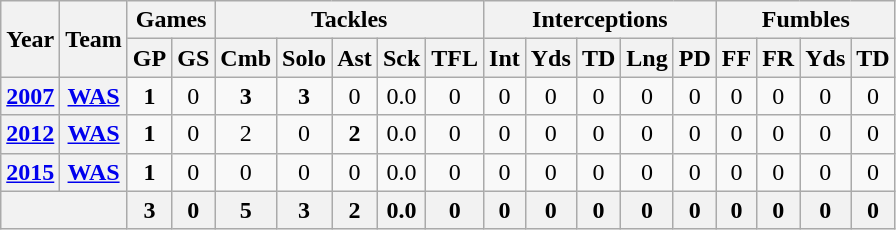<table class="wikitable" style="text-align:center">
<tr>
<th rowspan="2">Year</th>
<th rowspan="2">Team</th>
<th colspan="2">Games</th>
<th colspan="5">Tackles</th>
<th colspan="5">Interceptions</th>
<th colspan="4">Fumbles</th>
</tr>
<tr>
<th>GP</th>
<th>GS</th>
<th>Cmb</th>
<th>Solo</th>
<th>Ast</th>
<th>Sck</th>
<th>TFL</th>
<th>Int</th>
<th>Yds</th>
<th>TD</th>
<th>Lng</th>
<th>PD</th>
<th>FF</th>
<th>FR</th>
<th>Yds</th>
<th>TD</th>
</tr>
<tr>
<th><a href='#'>2007</a></th>
<th><a href='#'>WAS</a></th>
<td><strong>1</strong></td>
<td>0</td>
<td><strong>3</strong></td>
<td><strong>3</strong></td>
<td>0</td>
<td>0.0</td>
<td>0</td>
<td>0</td>
<td>0</td>
<td>0</td>
<td>0</td>
<td>0</td>
<td>0</td>
<td>0</td>
<td>0</td>
<td>0</td>
</tr>
<tr>
<th><a href='#'>2012</a></th>
<th><a href='#'>WAS</a></th>
<td><strong>1</strong></td>
<td>0</td>
<td>2</td>
<td>0</td>
<td><strong>2</strong></td>
<td>0.0</td>
<td>0</td>
<td>0</td>
<td>0</td>
<td>0</td>
<td>0</td>
<td>0</td>
<td>0</td>
<td>0</td>
<td>0</td>
<td>0</td>
</tr>
<tr>
<th><a href='#'>2015</a></th>
<th><a href='#'>WAS</a></th>
<td><strong>1</strong></td>
<td>0</td>
<td>0</td>
<td>0</td>
<td>0</td>
<td>0.0</td>
<td>0</td>
<td>0</td>
<td>0</td>
<td>0</td>
<td>0</td>
<td>0</td>
<td>0</td>
<td>0</td>
<td>0</td>
<td>0</td>
</tr>
<tr>
<th colspan="2"></th>
<th>3</th>
<th>0</th>
<th>5</th>
<th>3</th>
<th>2</th>
<th>0.0</th>
<th>0</th>
<th>0</th>
<th>0</th>
<th>0</th>
<th>0</th>
<th>0</th>
<th>0</th>
<th>0</th>
<th>0</th>
<th>0</th>
</tr>
</table>
